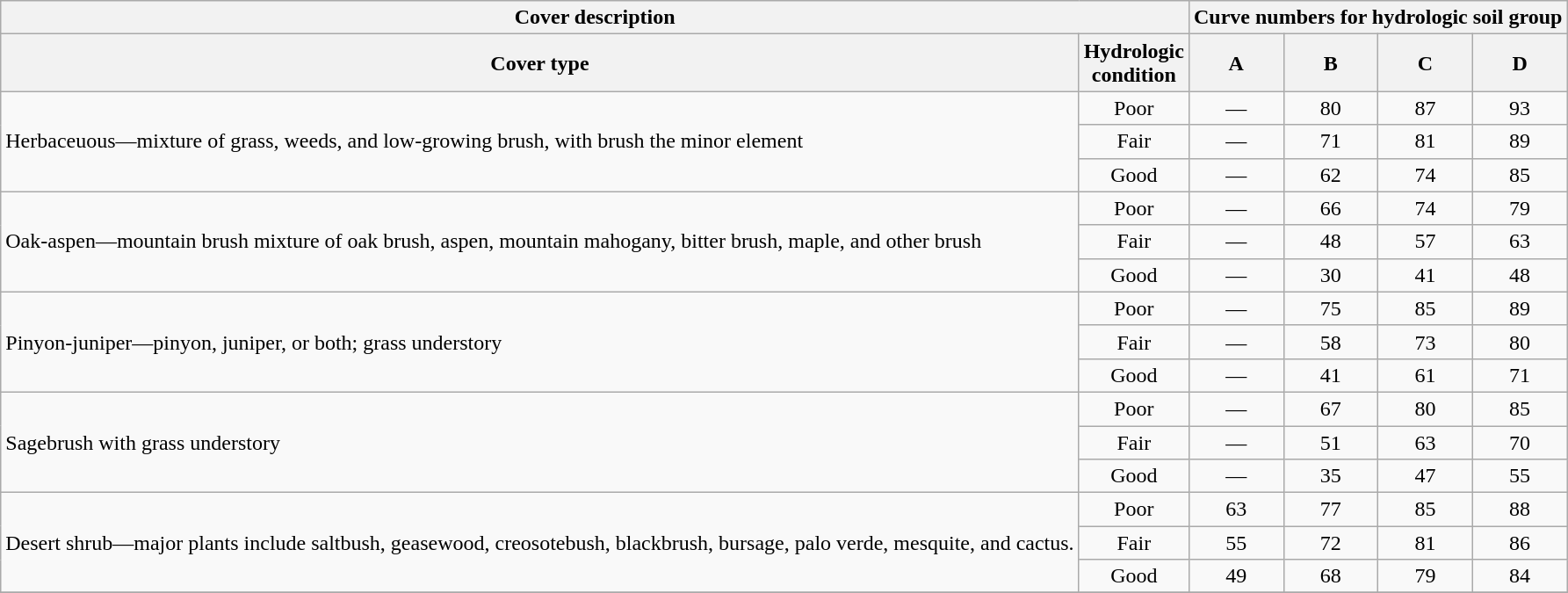<table class="wikitable">
<tr>
<th colspan="2">Cover description</th>
<th colspan="4">Curve numbers for hydrologic soil group</th>
</tr>
<tr>
<th>Cover type</th>
<th>Hydrologic<br>condition</th>
<th>A</th>
<th>B</th>
<th>C</th>
<th>D</th>
</tr>
<tr>
<td rowspan="3">Herbaceuous—mixture of grass, weeds, and low-growing brush, with brush the minor element</td>
<td align="center">Poor</td>
<td align="center">—</td>
<td align="center">80</td>
<td align="center">87</td>
<td align="center">93</td>
</tr>
<tr>
<td align="center">Fair</td>
<td align="center">—</td>
<td align="center">71</td>
<td align="center">81</td>
<td align="center">89</td>
</tr>
<tr>
<td align="center">Good</td>
<td align="center">—</td>
<td align="center">62</td>
<td align="center">74</td>
<td align="center">85</td>
</tr>
<tr>
<td rowspan="3">Oak-aspen—mountain brush mixture of oak brush, aspen, mountain mahogany, bitter brush, maple, and other brush</td>
<td align="center">Poor</td>
<td align="center">—</td>
<td align="center">66</td>
<td align="center">74</td>
<td align="center">79</td>
</tr>
<tr>
<td align="center">Fair</td>
<td align="center">—</td>
<td align="center">48</td>
<td align="center">57</td>
<td align="center">63</td>
</tr>
<tr>
<td align="center">Good</td>
<td align="center">—</td>
<td align="center">30</td>
<td align="center">41</td>
<td align="center">48</td>
</tr>
<tr>
<td rowspan="3">Pinyon-juniper—pinyon, juniper, or both; grass understory</td>
<td align="center">Poor</td>
<td align="center">—</td>
<td align="center">75</td>
<td align="center">85</td>
<td align="center">89</td>
</tr>
<tr>
<td align="center">Fair</td>
<td align="center">—</td>
<td align="center">58</td>
<td align="center">73</td>
<td align="center">80</td>
</tr>
<tr>
<td align="center">Good</td>
<td align="center">—</td>
<td align="center">41</td>
<td align="center">61</td>
<td align="center">71</td>
</tr>
<tr>
<td rowspan="3">Sagebrush with grass understory</td>
<td align="center">Poor</td>
<td align="center">—</td>
<td align="center">67</td>
<td align="center">80</td>
<td align="center">85</td>
</tr>
<tr>
<td align="center">Fair</td>
<td align="center">—</td>
<td align="center">51</td>
<td align="center">63</td>
<td align="center">70</td>
</tr>
<tr>
<td align="center">Good</td>
<td align="center">—</td>
<td align="center">35</td>
<td align="center">47</td>
<td align="center">55</td>
</tr>
<tr>
<td rowspan="3">Desert shrub—major plants include saltbush, geasewood, creosotebush, blackbrush, bursage, palo verde, mesquite, and cactus.</td>
<td align="center">Poor</td>
<td align="center">63</td>
<td align="center">77</td>
<td align="center">85</td>
<td align="center">88</td>
</tr>
<tr>
<td align="center">Fair</td>
<td align="center">55</td>
<td align="center">72</td>
<td align="center">81</td>
<td align="center">86</td>
</tr>
<tr>
<td align="center">Good</td>
<td align="center">49</td>
<td align="center">68</td>
<td align="center">79</td>
<td align="center">84</td>
</tr>
<tr>
</tr>
</table>
